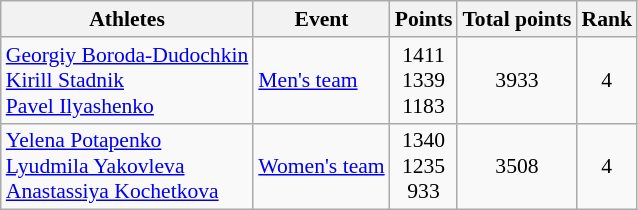<table class=wikitable style=font-size:90%;text-align:center>
<tr>
<th>Athletes</th>
<th>Event</th>
<th>Points</th>
<th>Total points</th>
<th>Rank</th>
</tr>
<tr>
<td align=left><a href='#'>Georgiy Boroda-Dudochkin</a><br><a href='#'>Kirill Stadnik</a><br><a href='#'>Pavel Ilyashenko</a></td>
<td align=left><a href='#'>Men's team</a></td>
<td>1411<br>1339<br>1183</td>
<td>3933</td>
<td>4</td>
</tr>
<tr>
<td align=left><a href='#'>Yelena Potapenko</a><br><a href='#'>Lyudmila Yakovleva</a><br><a href='#'>Anastassiya Kochetkova</a></td>
<td align=left><a href='#'>Women's team</a></td>
<td>1340<br>1235<br>933</td>
<td>3508</td>
<td>4</td>
</tr>
</table>
